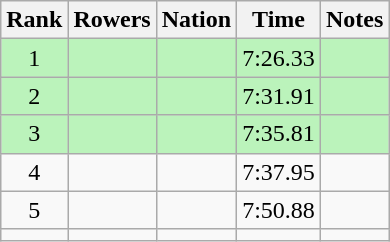<table class="wikitable sortable" style=text-align:center>
<tr>
<th>Rank</th>
<th>Rowers</th>
<th>Nation</th>
<th>Time</th>
<th>Notes</th>
</tr>
<tr bgcolor=bbf3bb>
<td>1</td>
<td align=left></td>
<td align=left></td>
<td>7:26.33</td>
<td></td>
</tr>
<tr bgcolor=bbf3bb>
<td>2</td>
<td align=left></td>
<td align=left></td>
<td>7:31.91</td>
<td></td>
</tr>
<tr bgcolor=bbf3bb>
<td>3</td>
<td align=left></td>
<td align=left></td>
<td>7:35.81</td>
<td></td>
</tr>
<tr>
<td>4</td>
<td align=left></td>
<td align=left></td>
<td>7:37.95</td>
<td></td>
</tr>
<tr>
<td>5</td>
<td align=left></td>
<td align=left></td>
<td>7:50.88</td>
<td></td>
</tr>
<tr>
<td></td>
<td align=left></td>
<td align=left></td>
<td></td>
<td></td>
</tr>
</table>
